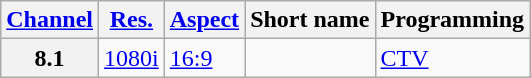<table class="wikitable">
<tr>
<th><a href='#'>Channel</a></th>
<th><a href='#'>Res.</a></th>
<th><a href='#'>Aspect</a></th>
<th>Short name</th>
<th>Programming</th>
</tr>
<tr>
<th scope = "row">8.1</th>
<td><a href='#'>1080i</a></td>
<td><a href='#'>16:9</a></td>
<td></td>
<td><a href='#'>CTV</a></td>
</tr>
</table>
